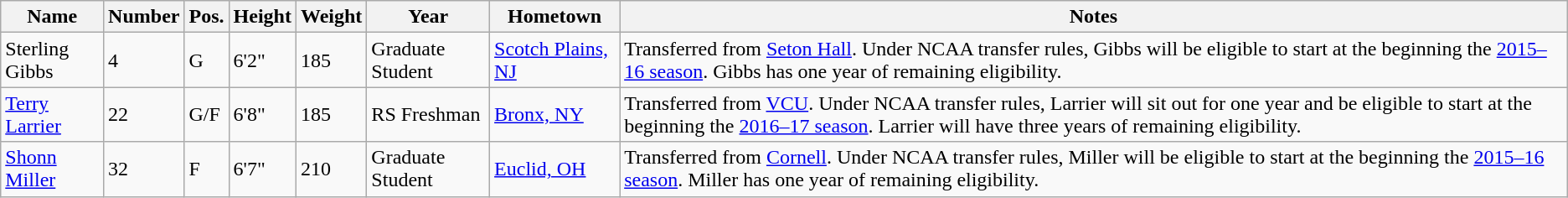<table class="wikitable sortable" border="1">
<tr>
<th>Name</th>
<th>Number</th>
<th>Pos.</th>
<th>Height</th>
<th>Weight</th>
<th>Year</th>
<th>Hometown</th>
<th class="unsortable">Notes</th>
</tr>
<tr>
<td>Sterling Gibbs</td>
<td>4</td>
<td>G</td>
<td>6'2"</td>
<td>185</td>
<td>Graduate Student</td>
<td><a href='#'>Scotch Plains, NJ</a></td>
<td>Transferred from <a href='#'>Seton Hall</a>. Under NCAA transfer rules, Gibbs will be eligible to start at the beginning the <a href='#'>2015–16 season</a>. Gibbs has one year of remaining eligibility.</td>
</tr>
<tr>
<td><a href='#'>Terry Larrier</a></td>
<td>22</td>
<td>G/F</td>
<td>6'8"</td>
<td>185</td>
<td>RS Freshman</td>
<td><a href='#'>Bronx, NY</a></td>
<td>Transferred from <a href='#'>VCU</a>. Under NCAA transfer rules, Larrier will sit out for one year and be eligible to start at the beginning the <a href='#'>2016–17 season</a>. Larrier will have three years of remaining eligibility.</td>
</tr>
<tr>
<td><a href='#'>Shonn Miller</a></td>
<td>32</td>
<td>F</td>
<td>6'7"</td>
<td>210</td>
<td>Graduate Student</td>
<td><a href='#'>Euclid, OH</a></td>
<td>Transferred from <a href='#'>Cornell</a>. Under NCAA transfer rules, Miller will be eligible to start at the beginning the <a href='#'>2015–16 season</a>. Miller has one year of remaining eligibility.</td>
</tr>
</table>
